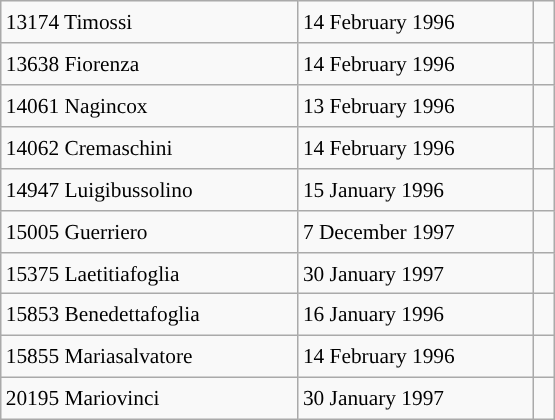<table class="wikitable" style="font-size: 89%; float: left; width: 26em; margin-right: 1em; height: 280px;">
<tr>
<td>13174 Timossi</td>
<td>14 February 1996</td>
<td> </td>
</tr>
<tr>
<td>13638 Fiorenza</td>
<td>14 February 1996</td>
<td> </td>
</tr>
<tr>
<td>14061 Nagincox</td>
<td>13 February 1996</td>
<td> </td>
</tr>
<tr>
<td>14062 Cremaschini</td>
<td>14 February 1996</td>
<td> </td>
</tr>
<tr>
<td>14947 Luigibussolino</td>
<td>15 January 1996</td>
<td> </td>
</tr>
<tr>
<td>15005 Guerriero</td>
<td>7 December 1997</td>
<td> </td>
</tr>
<tr>
<td>15375 Laetitiafoglia</td>
<td>30 January 1997</td>
<td> </td>
</tr>
<tr>
<td>15853 Benedettafoglia</td>
<td>16 January 1996</td>
<td> </td>
</tr>
<tr>
<td>15855 Mariasalvatore</td>
<td>14 February 1996</td>
<td> </td>
</tr>
<tr>
<td>20195 Mariovinci</td>
<td>30 January 1997</td>
<td> </td>
</tr>
</table>
